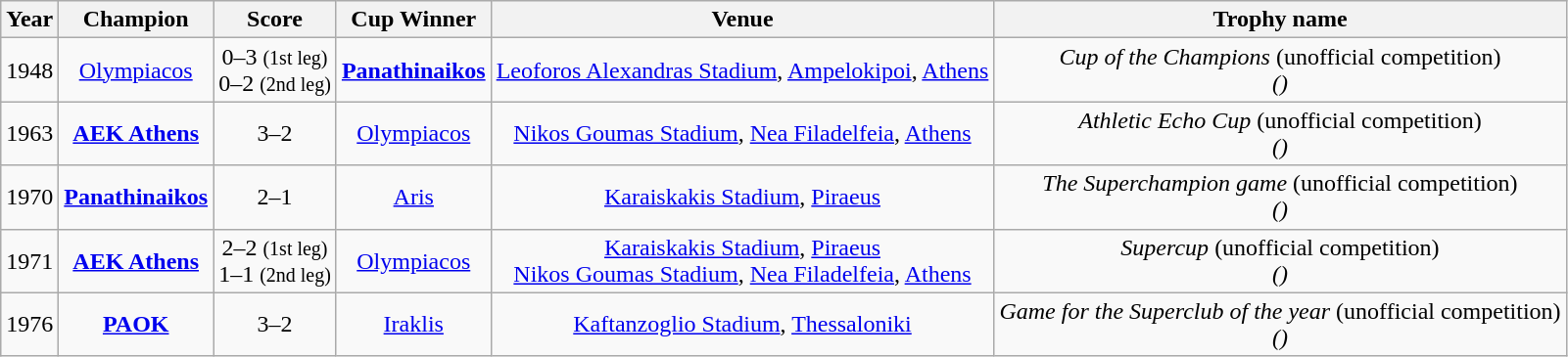<table class="wikitable" style="text-align: center; font-size:100%">
<tr>
<th>Year</th>
<th>Champion</th>
<th>Score</th>
<th>Cup Winner</th>
<th>Venue</th>
<th>Trophy name</th>
</tr>
<tr>
<td>1948</td>
<td><a href='#'>Olympiacos</a></td>
<td>0–3 <small>(1st leg)</small><br>0–2 <small>(2nd leg)</small></td>
<td><strong><a href='#'>Panathinaikos</a></strong></td>
<td><a href='#'>Leoforos Alexandras Stadium</a>, <a href='#'>Ampelokipoi</a>, <a href='#'>Athens</a></td>
<td><em>Cup of the Champions</em> (unofficial competition)<br><em>()</em></td>
</tr>
<tr>
<td>1963</td>
<td><strong><a href='#'>AEK Athens</a></strong></td>
<td>3–2</td>
<td><a href='#'>Olympiacos</a></td>
<td><a href='#'>Nikos Goumas Stadium</a>, <a href='#'>Nea Filadelfeia</a>, <a href='#'>Athens</a></td>
<td><em>Athletic Echo Cup</em> (unofficial competition)<br><em>()</em></td>
</tr>
<tr>
<td>1970</td>
<td><strong><a href='#'>Panathinaikos</a></strong></td>
<td>2–1</td>
<td><a href='#'>Aris</a></td>
<td><a href='#'>Karaiskakis Stadium</a>, <a href='#'>Piraeus</a></td>
<td><em>The Superchampion game</em> (unofficial competition)<br><em>()</em></td>
</tr>
<tr>
<td>1971</td>
<td><strong><a href='#'>AEK Athens</a></strong></td>
<td>2–2 <small>(1st leg)</small><br> 1–1  <small>(2nd leg)</small></td>
<td><a href='#'>Olympiacos</a></td>
<td><a href='#'>Karaiskakis Stadium</a>, <a href='#'>Piraeus</a><br><a href='#'>Nikos Goumas Stadium</a>, <a href='#'>Nea Filadelfeia</a>, <a href='#'>Athens</a></td>
<td><em>Supercup</em> (unofficial competition)<br><em>()</em></td>
</tr>
<tr>
<td>1976</td>
<td><strong><a href='#'>PAOK</a></strong></td>
<td>3–2</td>
<td><a href='#'>Iraklis</a></td>
<td><a href='#'>Kaftanzoglio Stadium</a>, <a href='#'>Thessaloniki</a></td>
<td><em>Game for the Superclub of the year</em> (unofficial competition)<br><em>()</em></td>
</tr>
</table>
